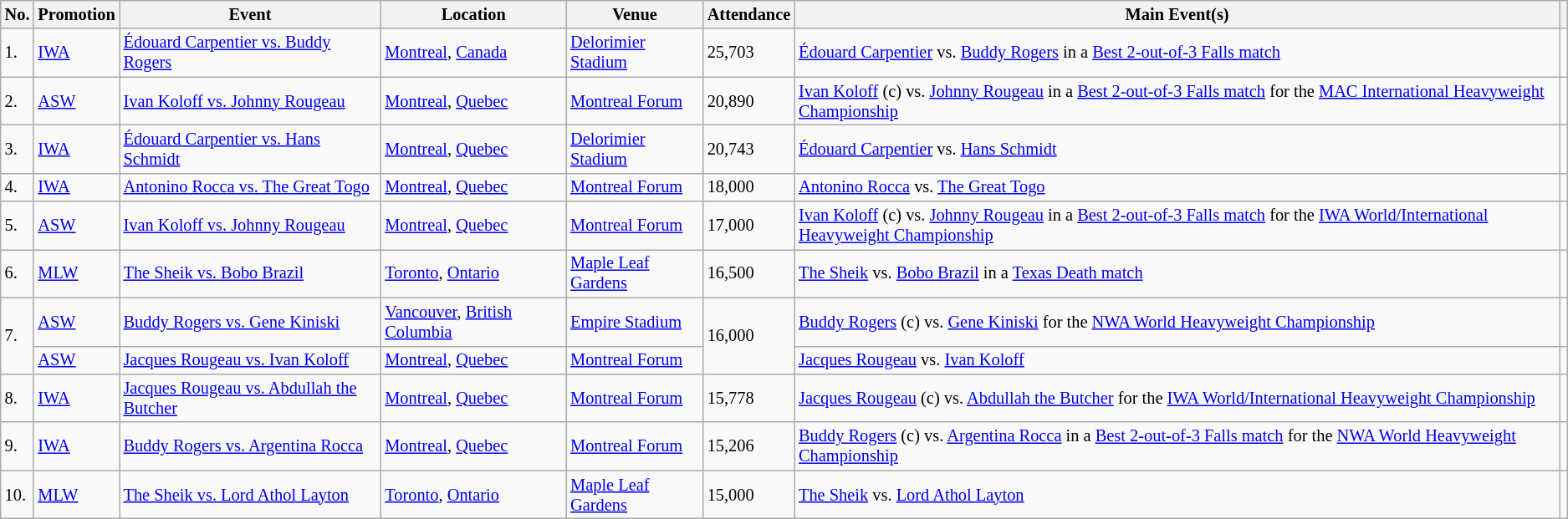<table class="wikitable sortable" style="font-size:85%;">
<tr>
<th>No.</th>
<th>Promotion</th>
<th>Event</th>
<th>Location</th>
<th>Venue</th>
<th>Attendance</th>
<th class=unsortable>Main Event(s)</th>
<th class=unsortable></th>
</tr>
<tr>
<td>1.</td>
<td><a href='#'>IWA</a></td>
<td><a href='#'>Édouard Carpentier vs. Buddy Rogers</a> <br> </td>
<td><a href='#'>Montreal</a>, <a href='#'>Canada</a></td>
<td><a href='#'>Delorimier Stadium</a></td>
<td>25,703</td>
<td><a href='#'>Édouard Carpentier</a> vs. <a href='#'>Buddy Rogers</a> in a <a href='#'>Best 2-out-of-3 Falls match</a></td>
<td></td>
</tr>
<tr>
<td>2.</td>
<td><a href='#'>ASW</a></td>
<td><a href='#'>Ivan Koloff vs. Johnny Rougeau</a> <br> </td>
<td><a href='#'>Montreal</a>, <a href='#'>Quebec</a></td>
<td><a href='#'>Montreal Forum</a></td>
<td>20,890</td>
<td><a href='#'>Ivan Koloff</a> (c) vs. <a href='#'>Johnny Rougeau</a> in a <a href='#'>Best 2-out-of-3 Falls match</a> for the <a href='#'>MAC International Heavyweight Championship</a></td>
<td></td>
</tr>
<tr>
<td>3.</td>
<td><a href='#'>IWA</a></td>
<td><a href='#'>Édouard Carpentier vs. Hans Schmidt</a> <br> </td>
<td><a href='#'>Montreal</a>, <a href='#'>Quebec</a></td>
<td><a href='#'>Delorimier Stadium</a></td>
<td>20,743</td>
<td><a href='#'>Édouard Carpentier</a> vs. <a href='#'>Hans Schmidt</a></td>
<td></td>
</tr>
<tr>
<td>4.</td>
<td><a href='#'>IWA</a></td>
<td><a href='#'>Antonino Rocca vs. The Great Togo</a> <br> </td>
<td><a href='#'>Montreal</a>, <a href='#'>Quebec</a></td>
<td><a href='#'>Montreal Forum</a></td>
<td>18,000</td>
<td><a href='#'>Antonino Rocca</a> vs. <a href='#'>The Great Togo</a></td>
<td></td>
</tr>
<tr>
<td>5.</td>
<td><a href='#'>ASW</a></td>
<td><a href='#'>Ivan Koloff vs. Johnny Rougeau</a> <br> </td>
<td><a href='#'>Montreal</a>, <a href='#'>Quebec</a></td>
<td><a href='#'>Montreal Forum</a></td>
<td>17,000</td>
<td><a href='#'>Ivan Koloff</a> (c) vs. <a href='#'>Johnny Rougeau</a> in a <a href='#'>Best 2-out-of-3 Falls match</a> for the <a href='#'>IWA World/International Heavyweight Championship</a></td>
<td></td>
</tr>
<tr>
<td>6.</td>
<td><a href='#'>MLW</a></td>
<td><a href='#'>The Sheik vs. Bobo Brazil</a> <br> </td>
<td><a href='#'>Toronto</a>, <a href='#'>Ontario</a></td>
<td><a href='#'>Maple Leaf Gardens</a></td>
<td>16,500</td>
<td><a href='#'>The Sheik</a> vs. <a href='#'>Bobo Brazil</a> in a <a href='#'>Texas Death match</a></td>
<td></td>
</tr>
<tr>
<td rowspan=2>7.</td>
<td><a href='#'>ASW</a></td>
<td><a href='#'>Buddy Rogers vs. Gene Kiniski</a> <br> </td>
<td><a href='#'>Vancouver</a>, <a href='#'>British Columbia</a></td>
<td><a href='#'>Empire Stadium</a></td>
<td rowspan=2>16,000</td>
<td><a href='#'>Buddy Rogers</a> (c) vs. <a href='#'>Gene Kiniski</a> for the <a href='#'>NWA World Heavyweight Championship</a></td>
<td></td>
</tr>
<tr>
<td><a href='#'>ASW</a></td>
<td><a href='#'>Jacques Rougeau vs. Ivan Koloff</a> <br> </td>
<td><a href='#'>Montreal</a>, <a href='#'>Quebec</a></td>
<td><a href='#'>Montreal Forum</a></td>
<td><a href='#'>Jacques Rougeau</a> vs. <a href='#'>Ivan Koloff</a></td>
<td></td>
</tr>
<tr>
<td>8.</td>
<td><a href='#'>IWA</a></td>
<td><a href='#'>Jacques Rougeau vs. Abdullah the Butcher</a> <br> </td>
<td><a href='#'>Montreal</a>, <a href='#'>Quebec</a></td>
<td><a href='#'>Montreal Forum</a></td>
<td>15,778</td>
<td><a href='#'>Jacques Rougeau</a> (c) vs. <a href='#'>Abdullah the Butcher</a> for the <a href='#'>IWA World/International Heavyweight Championship</a></td>
<td></td>
</tr>
<tr>
<td>9.</td>
<td><a href='#'>IWA</a></td>
<td><a href='#'>Buddy Rogers vs. Argentina Rocca</a> <br> </td>
<td><a href='#'>Montreal</a>, <a href='#'>Quebec</a></td>
<td><a href='#'>Montreal Forum</a></td>
<td>15,206</td>
<td><a href='#'>Buddy Rogers</a> (c) vs. <a href='#'>Argentina Rocca</a> in a <a href='#'>Best 2-out-of-3 Falls match</a> for the <a href='#'>NWA World Heavyweight Championship</a></td>
<td></td>
</tr>
<tr>
<td>10.</td>
<td><a href='#'>MLW</a></td>
<td><a href='#'>The Sheik vs. Lord Athol Layton</a> <br> </td>
<td><a href='#'>Toronto</a>, <a href='#'>Ontario</a></td>
<td><a href='#'>Maple Leaf Gardens</a></td>
<td>15,000</td>
<td><a href='#'>The Sheik</a> vs. <a href='#'>Lord Athol Layton</a></td>
<td></td>
</tr>
</table>
